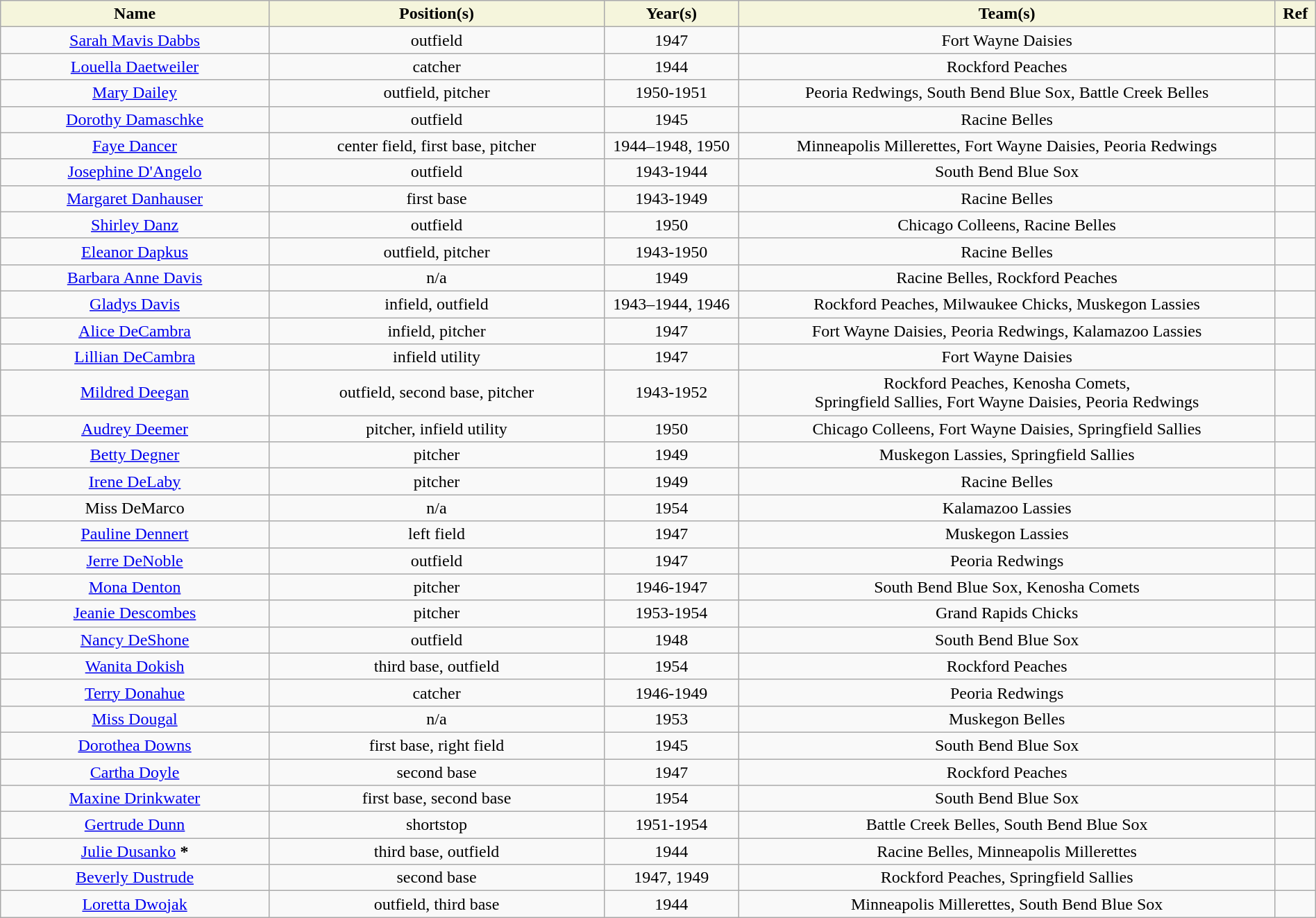<table class="wikitable" style="width: 100%">
<tr>
<th style="background:#F5F5DC;" width=20%>Name</th>
<th width=25% style="background:#F5F5DC;">Position(s)</th>
<th width=10% style="background:#F5F5DC;">Year(s)</th>
<th width=40% style="background:#F5F5DC;">Team(s)</th>
<th width=3% style="background:#F5F5DC;">Ref</th>
</tr>
<tr align=center>
<td><a href='#'>Sarah Mavis Dabbs</a></td>
<td>outfield</td>
<td>1947</td>
<td>Fort Wayne Daisies</td>
<td></td>
</tr>
<tr align=center>
<td><a href='#'>Louella Daetweiler</a></td>
<td>catcher</td>
<td>1944</td>
<td>Rockford Peaches</td>
<td></td>
</tr>
<tr align=center>
<td><a href='#'>Mary Dailey</a></td>
<td>outfield, pitcher</td>
<td>1950-1951</td>
<td>Peoria Redwings, South Bend Blue Sox, Battle Creek Belles</td>
<td></td>
</tr>
<tr align=center>
<td> <a href='#'>Dorothy Damaschke</a> </td>
<td>outfield</td>
<td>1945</td>
<td>Racine Belles</td>
<td></td>
</tr>
<tr align=center>
<td><a href='#'>Faye Dancer</a></td>
<td>center field, first base, pitcher</td>
<td>1944–1948, 1950</td>
<td>Minneapolis Millerettes, Fort Wayne Daisies, Peoria Redwings</td>
<td></td>
</tr>
<tr align=center>
<td><a href='#'>Josephine D'Angelo</a></td>
<td>outfield</td>
<td>1943-1944</td>
<td>South Bend Blue Sox</td>
<td></td>
</tr>
<tr align=center>
<td><a href='#'>Margaret Danhauser</a></td>
<td>first base</td>
<td>1943-1949</td>
<td>Racine Belles</td>
<td></td>
</tr>
<tr align=center>
<td><a href='#'>Shirley Danz</a></td>
<td>outfield</td>
<td>1950</td>
<td>Chicago Colleens, Racine Belles</td>
<td></td>
</tr>
<tr align=center>
<td><a href='#'>Eleanor Dapkus</a></td>
<td>outfield, pitcher</td>
<td>1943-1950</td>
<td>Racine Belles</td>
<td></td>
</tr>
<tr align=center>
<td><a href='#'>Barbara Anne Davis</a></td>
<td>n/a</td>
<td>1949</td>
<td>Racine Belles, Rockford Peaches</td>
<td></td>
</tr>
<tr align=center>
<td><a href='#'>Gladys Davis</a></td>
<td>infield, outfield</td>
<td>1943–1944, 1946</td>
<td>Rockford Peaches, Milwaukee Chicks, Muskegon Lassies</td>
<td></td>
</tr>
<tr align=center>
<td><a href='#'>Alice DeCambra</a></td>
<td>infield, pitcher</td>
<td>1947</td>
<td>Fort Wayne Daisies,  Peoria Redwings, Kalamazoo Lassies</td>
<td></td>
</tr>
<tr align=center>
<td><a href='#'>Lillian DeCambra</a></td>
<td>infield utility</td>
<td>1947</td>
<td>Fort Wayne Daisies</td>
<td></td>
</tr>
<tr align=center>
<td><a href='#'>Mildred Deegan</a></td>
<td>outfield, second base, pitcher</td>
<td>1943-1952</td>
<td>Rockford Peaches, Kenosha Comets,<br>Springfield Sallies, Fort Wayne Daisies, Peoria Redwings</td>
<td></td>
</tr>
<tr align=center>
<td><a href='#'>Audrey Deemer</a></td>
<td>pitcher, infield utility</td>
<td>1950</td>
<td>Chicago Colleens, Fort Wayne Daisies, Springfield Sallies</td>
<td></td>
</tr>
<tr align=center>
<td><a href='#'>Betty Degner</a></td>
<td>pitcher</td>
<td>1949</td>
<td>Muskegon Lassies, Springfield Sallies</td>
<td></td>
</tr>
<tr align=center>
<td><a href='#'>Irene DeLaby</a></td>
<td>pitcher</td>
<td>1949</td>
<td>Racine Belles</td>
<td></td>
</tr>
<tr align=center>
<td>Miss DeMarco</td>
<td>n/a</td>
<td>1954</td>
<td>Kalamazoo Lassies</td>
<td></td>
</tr>
<tr align=center>
<td><a href='#'>Pauline Dennert</a></td>
<td>left field</td>
<td>1947</td>
<td>Muskegon Lassies</td>
<td></td>
</tr>
<tr align=center>
<td><a href='#'>Jerre DeNoble</a></td>
<td>outfield</td>
<td>1947</td>
<td>Peoria Redwings</td>
<td></td>
</tr>
<tr align=center>
<td><a href='#'>Mona Denton</a></td>
<td>pitcher</td>
<td>1946-1947</td>
<td>South Bend Blue Sox, Kenosha Comets</td>
<td></td>
</tr>
<tr align=center>
<td><a href='#'>Jeanie Descombes</a></td>
<td>pitcher</td>
<td>1953-1954</td>
<td>Grand Rapids Chicks</td>
<td></td>
</tr>
<tr align=center>
<td><a href='#'>Nancy DeShone</a></td>
<td>outfield</td>
<td>1948</td>
<td>South Bend Blue Sox</td>
<td></td>
</tr>
<tr align=center>
<td><a href='#'>Wanita Dokish</a></td>
<td>third base, outfield</td>
<td>1954</td>
<td>Rockford Peaches</td>
<td></td>
</tr>
<tr align=center>
<td><a href='#'>Terry Donahue</a></td>
<td>catcher</td>
<td>1946-1949</td>
<td>Peoria Redwings</td>
<td></td>
</tr>
<tr align=center>
<td><a href='#'>Miss Dougal</a></td>
<td>n/a</td>
<td>1953</td>
<td>Muskegon Belles</td>
<td></td>
</tr>
<tr align=center>
<td><a href='#'>Dorothea Downs</a></td>
<td>first base, right field</td>
<td>1945</td>
<td>South Bend Blue Sox</td>
<td></td>
</tr>
<tr align=center>
<td><a href='#'>Cartha Doyle</a></td>
<td>second base</td>
<td>1947</td>
<td>Rockford Peaches</td>
<td></td>
</tr>
<tr align=center>
<td><a href='#'>Maxine Drinkwater</a></td>
<td>first base, second base</td>
<td>1954</td>
<td>South Bend Blue Sox</td>
<td></td>
</tr>
<tr align=center>
<td><a href='#'>Gertrude Dunn</a></td>
<td>shortstop</td>
<td>1951-1954</td>
<td>Battle Creek Belles, South Bend Blue Sox</td>
<td></td>
</tr>
<tr align=center>
<td><a href='#'>Julie Dusanko</a> <strong>*</strong></td>
<td>third base, outfield</td>
<td>1944</td>
<td>Racine Belles, Minneapolis Millerettes</td>
<td></td>
</tr>
<tr align=center>
<td><a href='#'>Beverly Dustrude</a></td>
<td>second base</td>
<td>1947, 1949</td>
<td>Rockford Peaches, Springfield Sallies</td>
<td></td>
</tr>
<tr align=center>
<td><a href='#'>Loretta Dwojak</a></td>
<td>outfield, third base</td>
<td>1944</td>
<td>Minneapolis Millerettes, South Bend Blue Sox</td>
<td></td>
</tr>
</table>
